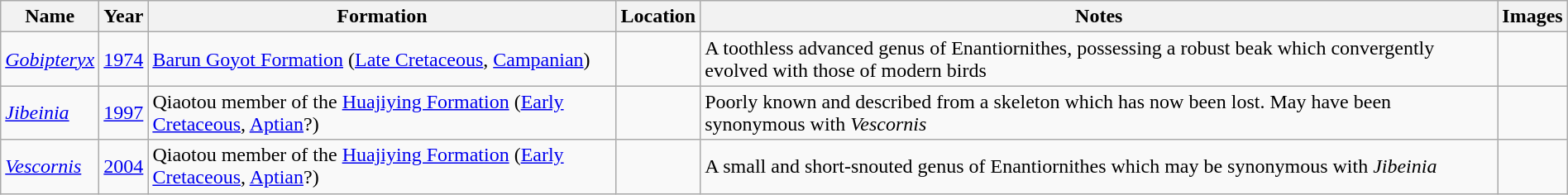<table class="wikitable sortable" align="center" width="100%">
<tr>
<th>Name</th>
<th>Year</th>
<th>Formation</th>
<th>Location</th>
<th>Notes</th>
<th>Images</th>
</tr>
<tr>
<td><em><a href='#'>Gobipteryx</a></em></td>
<td><a href='#'>1974</a></td>
<td><a href='#'>Barun Goyot Formation</a> (<a href='#'>Late Cretaceous</a>, <a href='#'>Campanian</a>)</td>
<td></td>
<td>A toothless advanced genus of Enantiornithes, possessing a robust beak which convergently evolved with those of modern birds</td>
<td></td>
</tr>
<tr>
<td><em><a href='#'>Jibeinia</a></em></td>
<td><a href='#'>1997</a></td>
<td>Qiaotou member of the <a href='#'>Huajiying Formation</a> (<a href='#'>Early Cretaceous</a>, <a href='#'>Aptian</a>?)</td>
<td></td>
<td>Poorly known and described from a skeleton which has now been lost. May have been synonymous with <em>Vescornis</em></td>
<td></td>
</tr>
<tr>
<td><em><a href='#'>Vescornis</a></em></td>
<td><a href='#'>2004</a></td>
<td>Qiaotou member of the <a href='#'>Huajiying Formation</a> (<a href='#'>Early Cretaceous</a>, <a href='#'>Aptian</a>?)</td>
<td></td>
<td>A small and short-snouted genus of Enantiornithes which may be synonymous with <em>Jibeinia</em></td>
<td></td>
</tr>
</table>
